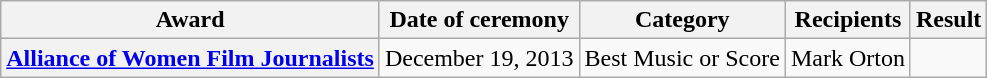<table class="wikitable plainrowheaders sortable">
<tr>
<th scope="col" class="unsortable">Award</th>
<th scope="col">Date of ceremony</th>
<th scope="col">Category</th>
<th scope="col">Recipients</th>
<th scope="col">Result</th>
</tr>
<tr>
<th scope="row"><a href='#'>Alliance of Women Film Journalists</a></th>
<td>December 19, 2013</td>
<td>Best Music or Score</td>
<td>Mark Orton</td>
<td></td>
</tr>
</table>
